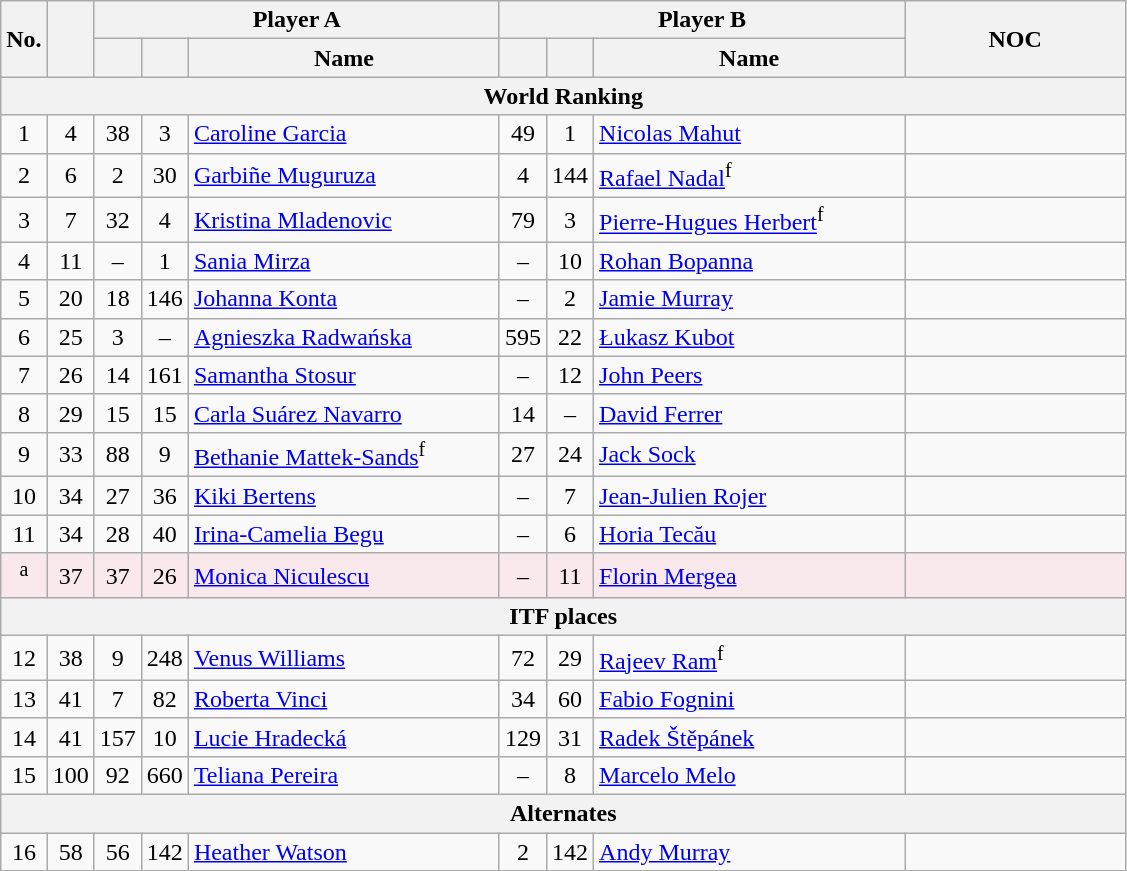<table class="wikitable">
<tr>
<th width=20 rowspan="2">No.</th>
<th width=20 rowspan="2"></th>
<th width=240 colspan="3">Player A</th>
<th width=240 colspan="3">Player B</th>
<th width=140 rowspan="2">NOC</th>
</tr>
<tr>
<th width=20></th>
<th width=20></th>
<th width=200>Name</th>
<th width=20></th>
<th width=20></th>
<th width=200>Name</th>
</tr>
<tr>
<th colspan="9">World Ranking</th>
</tr>
<tr align=center>
<td>1</td>
<td>4</td>
<td>38</td>
<td>3</td>
<td align="left"><a href='#'>Caroline Garcia</a></td>
<td>49</td>
<td>1</td>
<td align="left"><a href='#'>Nicolas Mahut</a></td>
<td align="left"></td>
</tr>
<tr align=center>
<td>2</td>
<td>6</td>
<td>2</td>
<td>30</td>
<td align=left><a href='#'>Garbiñe Muguruza</a></td>
<td>4</td>
<td>144</td>
<td align=left><a href='#'>Rafael Nadal</a><sup>f</sup></td>
<td align=left></td>
</tr>
<tr align=center>
<td>3</td>
<td>7</td>
<td>32</td>
<td>4</td>
<td align="left"><a href='#'>Kristina Mladenovic</a></td>
<td>79</td>
<td>3</td>
<td align=left><a href='#'>Pierre-Hugues Herbert</a><sup>f</sup></td>
<td align="left"></td>
</tr>
<tr align="center">
<td>4</td>
<td>11</td>
<td>–</td>
<td>1</td>
<td align="left"><a href='#'>Sania Mirza</a></td>
<td>–</td>
<td>10</td>
<td align="left"><a href='#'>Rohan Bopanna</a></td>
<td align="left"></td>
</tr>
<tr align="center">
<td>5</td>
<td>20</td>
<td>18</td>
<td>146</td>
<td align="left"><a href='#'>Johanna Konta</a></td>
<td>–</td>
<td>2</td>
<td align="left"><a href='#'>Jamie Murray</a></td>
<td align="left"></td>
</tr>
<tr align="center">
<td>6</td>
<td>25</td>
<td>3</td>
<td>–</td>
<td align="left"><a href='#'>Agnieszka Radwańska</a></td>
<td>595</td>
<td>22</td>
<td align="left"><a href='#'>Łukasz Kubot</a></td>
<td align="left"></td>
</tr>
<tr align=center>
<td>7</td>
<td>26</td>
<td>14</td>
<td>161</td>
<td align=left><a href='#'>Samantha Stosur</a></td>
<td>–</td>
<td>12</td>
<td align=left><a href='#'>John Peers</a></td>
<td align=left></td>
</tr>
<tr align="center">
<td>8</td>
<td>29</td>
<td>15</td>
<td>15</td>
<td align="left"><a href='#'>Carla Suárez Navarro</a></td>
<td>14</td>
<td>–</td>
<td align="left"><a href='#'>David Ferrer</a></td>
<td align="left"></td>
</tr>
<tr align="center">
<td>9</td>
<td>33</td>
<td>88</td>
<td>9</td>
<td align=left><a href='#'>Bethanie Mattek-Sands</a><sup>f</sup></td>
<td>27</td>
<td>24</td>
<td align=left><a href='#'>Jack Sock</a></td>
<td align=left></td>
</tr>
<tr align=center>
<td>10</td>
<td>34</td>
<td>27</td>
<td>36</td>
<td align=left><a href='#'>Kiki Bertens</a></td>
<td>–</td>
<td>7</td>
<td align=left><a href='#'>Jean-Julien Rojer</a></td>
<td align=left></td>
</tr>
<tr align=center>
<td>11</td>
<td>34</td>
<td>28</td>
<td>40</td>
<td align=left><a href='#'>Irina-Camelia Begu</a></td>
<td>–</td>
<td>6</td>
<td align=left><a href='#'>Horia Tecău</a></td>
<td align=left></td>
</tr>
<tr align="center" bgcolor=#F9E9ED>
<td><sup>a</sup></td>
<td>37</td>
<td>37</td>
<td>26</td>
<td align=left><a href='#'>Monica Niculescu</a></td>
<td>–</td>
<td>11</td>
<td align=left><a href='#'>Florin Mergea</a></td>
<td align=left></td>
</tr>
<tr align=center>
<th colspan="9">ITF places</th>
</tr>
<tr align=center>
<td>12</td>
<td>38</td>
<td>9</td>
<td>248</td>
<td align=left><a href='#'>Venus Williams</a></td>
<td>72</td>
<td>29</td>
<td align=left><a href='#'>Rajeev Ram</a><sup>f</sup></td>
<td align=left></td>
</tr>
<tr align=center>
<td>13</td>
<td>41</td>
<td>7</td>
<td>82</td>
<td align=left><a href='#'>Roberta Vinci</a></td>
<td>34</td>
<td>60</td>
<td align=left><a href='#'>Fabio Fognini</a></td>
<td align=left></td>
</tr>
<tr align=center>
<td>14</td>
<td>41</td>
<td>157</td>
<td>10</td>
<td align=left><a href='#'>Lucie Hradecká</a></td>
<td>129</td>
<td>31</td>
<td align=left><a href='#'>Radek Štěpánek</a></td>
<td align=left></td>
</tr>
<tr align=center>
<td>15</td>
<td>100</td>
<td>92</td>
<td>660</td>
<td align=left><a href='#'>Teliana Pereira</a></td>
<td>–</td>
<td>8</td>
<td align=left><a href='#'>Marcelo Melo</a></td>
<td align=left></td>
</tr>
<tr align=center>
<th colspan="9">Alternates</th>
</tr>
<tr align=center>
<td>16</td>
<td>58</td>
<td>56</td>
<td>142</td>
<td align=left><a href='#'>Heather Watson</a></td>
<td>2</td>
<td>142</td>
<td align=left><a href='#'>Andy Murray</a></td>
<td align=left></td>
</tr>
</table>
